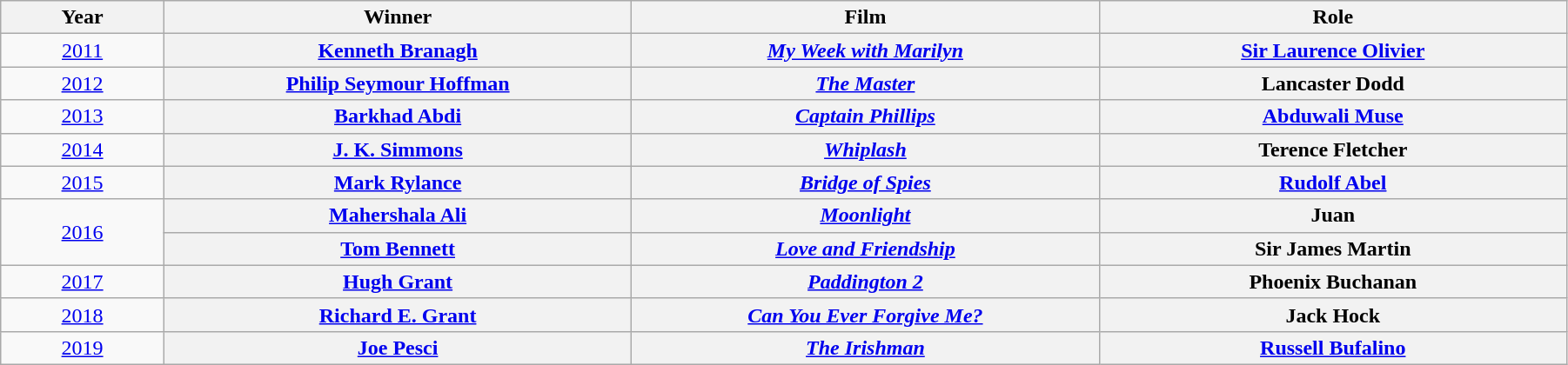<table class="wikitable" width="95%" cellpadding="5">
<tr>
<th width="100"><strong>Year</strong></th>
<th width="300"><strong>Winner</strong></th>
<th width="300"><strong>Film</strong></th>
<th width="300"><strong>Role</strong></th>
</tr>
<tr>
<td align=center><a href='#'>2011</a></td>
<th scope=row><a href='#'>Kenneth Branagh</a></th>
<th><em><a href='#'>My Week with Marilyn</a></em></th>
<th><a href='#'>Sir Laurence Olivier</a></th>
</tr>
<tr>
<td align=center><a href='#'>2012</a></td>
<th scope=row><a href='#'>Philip Seymour Hoffman</a></th>
<th><em><a href='#'>The Master</a></em></th>
<th>Lancaster Dodd</th>
</tr>
<tr>
<td align=center><a href='#'>2013</a></td>
<th scope=row><a href='#'>Barkhad Abdi</a></th>
<th><em><a href='#'>Captain Phillips</a></em></th>
<th><a href='#'>Abduwali Muse</a></th>
</tr>
<tr>
<td align=center><a href='#'>2014</a></td>
<th scope=row><a href='#'>J. K. Simmons</a></th>
<th><em><a href='#'>Whiplash</a></em></th>
<th>Terence Fletcher</th>
</tr>
<tr>
<td align=center><a href='#'>2015</a></td>
<th scope=row><a href='#'>Mark Rylance</a></th>
<th><em><a href='#'>Bridge of Spies</a></em></th>
<th><a href='#'>Rudolf Abel</a></th>
</tr>
<tr>
<td rowspan="2" style="text-align:center;"><a href='#'>2016</a></td>
<th scope=row><a href='#'>Mahershala Ali</a></th>
<th><em><a href='#'>Moonlight</a></em></th>
<th>Juan</th>
</tr>
<tr>
<th scope=row><a href='#'>Tom Bennett</a></th>
<th><em><a href='#'>Love and Friendship</a></em></th>
<th>Sir James Martin</th>
</tr>
<tr>
<td align=center><a href='#'>2017</a></td>
<th scope=row><a href='#'>Hugh Grant</a></th>
<th><em><a href='#'>Paddington 2</a></em></th>
<th>Phoenix Buchanan</th>
</tr>
<tr>
<td align=center><a href='#'>2018</a></td>
<th scope=row><a href='#'>Richard E. Grant</a></th>
<th><em><a href='#'>Can You Ever Forgive Me?</a></em></th>
<th>Jack Hock</th>
</tr>
<tr>
<td align=center><a href='#'>2019</a></td>
<th scope=row><a href='#'>Joe Pesci</a></th>
<th><em><a href='#'>The Irishman</a></em></th>
<th><a href='#'>Russell Bufalino</a></th>
</tr>
</table>
